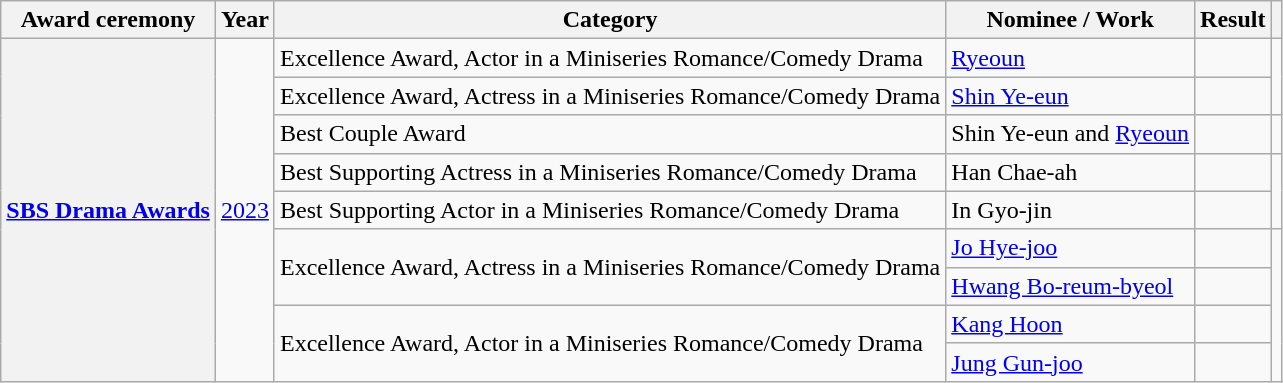<table class="wikitable plainrowheaders sortable">
<tr>
<th scope="col">Award ceremony</th>
<th scope="col">Year</th>
<th scope="col">Category</th>
<th scope="col">Nominee / Work</th>
<th scope="col">Result</th>
<th scope="col" class="unsortable"></th>
</tr>
<tr>
<th scope="row"  rowspan=9><a href='#'>SBS Drama Awards</a></th>
<td style="text-align:center" rowspan="9"><a href='#'>2023</a></td>
<td>Excellence Award, Actor in a Miniseries Romance/Comedy Drama</td>
<td><a href='#'>Ryeoun</a></td>
<td></td>
<td style="text-align:center" rowspan="2"></td>
</tr>
<tr>
<td>Excellence Award, Actress in a Miniseries Romance/Comedy Drama</td>
<td><a href='#'>Shin Ye-eun</a></td>
<td></td>
</tr>
<tr>
<td>Best Couple Award</td>
<td>Shin Ye-eun and <a href='#'>Ryeoun</a></td>
<td></td>
<td style="text-align:center"></td>
</tr>
<tr>
<td>Best Supporting Actress in a Miniseries Romance/Comedy Drama</td>
<td>Han Chae-ah</td>
<td></td>
<td style="text-align:center" rowspan="2"></td>
</tr>
<tr>
<td>Best Supporting Actor in a Miniseries Romance/Comedy Drama</td>
<td>In Gyo-jin</td>
<td></td>
</tr>
<tr>
<td rowspan="2">Excellence Award, Actress in a Miniseries Romance/Comedy Drama</td>
<td><a href='#'>Jo Hye-joo</a></td>
<td></td>
<td style="text-align:center"  rowspan="4"></td>
</tr>
<tr>
<td><a href='#'>Hwang Bo-reum-byeol</a></td>
<td></td>
</tr>
<tr>
<td rowspan="2">Excellence Award, Actor in a Miniseries Romance/Comedy Drama</td>
<td><a href='#'>Kang Hoon</a></td>
<td></td>
</tr>
<tr>
<td><a href='#'>Jung Gun-joo</a></td>
<td></td>
</tr>
</table>
